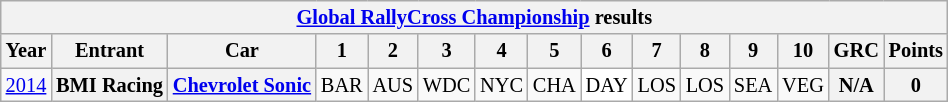<table class="wikitable" style="text-align:center; font-size:85%">
<tr>
<th colspan=18><a href='#'>Global RallyCross Championship</a> results</th>
</tr>
<tr>
<th>Year</th>
<th>Entrant</th>
<th>Car</th>
<th>1</th>
<th>2</th>
<th>3</th>
<th>4</th>
<th>5</th>
<th>6</th>
<th>7</th>
<th>8</th>
<th>9</th>
<th>10</th>
<th>GRC</th>
<th>Points</th>
</tr>
<tr>
<td><a href='#'>2014</a></td>
<th>BMI Racing</th>
<th><a href='#'>Chevrolet Sonic</a></th>
<td>BAR</td>
<td>AUS</td>
<td>WDC</td>
<td>NYC</td>
<td>CHA</td>
<td style="background:#FFFFFF;">DAY<br></td>
<td>LOS</td>
<td>LOS</td>
<td>SEA</td>
<td>VEG</td>
<th>N/A</th>
<th>0</th>
</tr>
</table>
